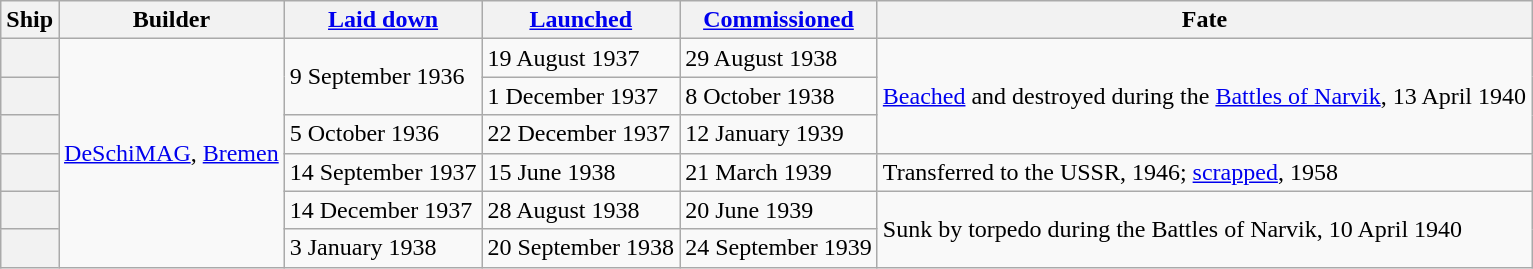<table class="wikitable sortable plainrowheaders">
<tr>
<th scope="col">Ship</th>
<th scope="col">Builder</th>
<th scope="col"><a href='#'>Laid down</a></th>
<th scope="col"><a href='#'>Launched</a></th>
<th scope="col"><a href='#'>Commissioned</a></th>
<th scope="col">Fate</th>
</tr>
<tr>
<th scope="row"></th>
<td rowspan=6><a href='#'>DeSchiMAG</a>, <a href='#'>Bremen</a></td>
<td rowspan=2>9 September 1936</td>
<td>19 August 1937</td>
<td>29 August 1938</td>
<td rowspan=3 data-sort-value="13 April 1940"><a href='#'>Beached</a> and destroyed during the <a href='#'>Battles of Narvik</a>, 13 April 1940</td>
</tr>
<tr>
<th scope="row"></th>
<td>1 December 1937</td>
<td>8 October 1938</td>
</tr>
<tr>
<th scope="row"></th>
<td>5 October 1936</td>
<td>22 December 1937</td>
<td>12 January 1939</td>
</tr>
<tr>
<th scope="row"></th>
<td>14 September 1937</td>
<td>15 June 1938</td>
<td>21 March 1939</td>
<td data-sort-value="1946">Transferred to the USSR, 1946; <a href='#'>scrapped</a>, 1958</td>
</tr>
<tr>
<th scope="row"></th>
<td>14 December 1937</td>
<td>28 August 1938</td>
<td>20 June 1939</td>
<td rowspan=2 data-sort-value="10 April 1940">Sunk by torpedo during the Battles of Narvik, 10 April 1940</td>
</tr>
<tr>
<th scope="row"></th>
<td>3 January 1938</td>
<td>20 September 1938</td>
<td>24 September 1939</td>
</tr>
</table>
